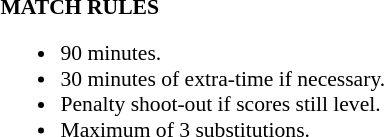<table width=100% style="font-size: 90%">
<tr>
<td width=50% valign=top><br><strong>MATCH RULES</strong><ul><li>90 minutes.</li><li>30 minutes of extra-time if necessary.</li><li>Penalty shoot-out if scores still level.</li><li>Maximum of 3 substitutions.</li></ul></td>
</tr>
</table>
